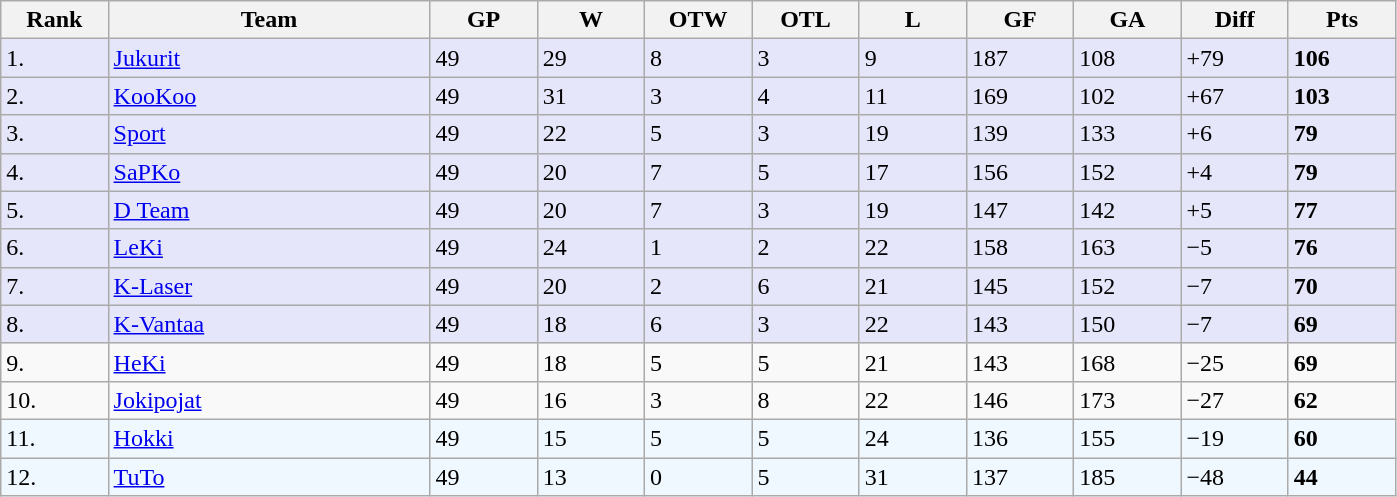<table class="wikitable">
<tr>
<th width="5%" align="left">Rank</th>
<th width="15%">Team</th>
<th width="5%">GP</th>
<th width="5%">W</th>
<th width="5%">OTW</th>
<th width="5%">OTL</th>
<th width="5%">L</th>
<th width="5%">GF</th>
<th width="5%">GA</th>
<th width="5%">Diff</th>
<th width="5%">Pts</th>
</tr>
<tr bgcolor="#e6e6fa">
<td align="left">1.</td>
<td><a href='#'>Jukurit</a></td>
<td>49</td>
<td>29</td>
<td>8</td>
<td>3</td>
<td>9</td>
<td>187</td>
<td>108</td>
<td>+79</td>
<td><strong>106</strong></td>
</tr>
<tr bgcolor="#e6e6fa">
<td align="left">2.</td>
<td><a href='#'>KooKoo</a></td>
<td>49</td>
<td>31</td>
<td>3</td>
<td>4</td>
<td>11</td>
<td>169</td>
<td>102</td>
<td>+67</td>
<td><strong>103</strong></td>
</tr>
<tr bgcolor="#e6e6fa">
<td align="left">3.</td>
<td><a href='#'>Sport</a></td>
<td>49</td>
<td>22</td>
<td>5</td>
<td>3</td>
<td>19</td>
<td>139</td>
<td>133</td>
<td>+6</td>
<td><strong>79</strong></td>
</tr>
<tr bgcolor="#e6e6fa">
<td align="left">4.</td>
<td><a href='#'>SaPKo</a></td>
<td>49</td>
<td>20</td>
<td>7</td>
<td>5</td>
<td>17</td>
<td>156</td>
<td>152</td>
<td>+4</td>
<td><strong>79</strong></td>
</tr>
<tr bgcolor="#e6e6fa">
<td align="left">5.</td>
<td><a href='#'>D Team</a></td>
<td>49</td>
<td>20</td>
<td>7</td>
<td>3</td>
<td>19</td>
<td>147</td>
<td>142</td>
<td>+5</td>
<td><strong>77</strong></td>
</tr>
<tr bgcolor="#e6e6fa">
<td align="left">6.</td>
<td><a href='#'>LeKi</a></td>
<td>49</td>
<td>24</td>
<td>1</td>
<td>2</td>
<td>22</td>
<td>158</td>
<td>163</td>
<td>−5</td>
<td><strong>76</strong></td>
</tr>
<tr bgcolor="#e6e6fa">
<td align="left">7.</td>
<td><a href='#'>K-Laser</a></td>
<td>49</td>
<td>20</td>
<td>2</td>
<td>6</td>
<td>21</td>
<td>145</td>
<td>152</td>
<td>−7</td>
<td><strong>70</strong></td>
</tr>
<tr bgcolor="#e6e6fa">
<td align="left">8.</td>
<td><a href='#'>K-Vantaa</a></td>
<td>49</td>
<td>18</td>
<td>6</td>
<td>3</td>
<td>22</td>
<td>143</td>
<td>150</td>
<td>−7</td>
<td><strong>69</strong></td>
</tr>
<tr>
<td align="left">9.</td>
<td><a href='#'>HeKi</a></td>
<td>49</td>
<td>18</td>
<td>5</td>
<td>5</td>
<td>21</td>
<td>143</td>
<td>168</td>
<td>−25</td>
<td><strong>69</strong></td>
</tr>
<tr>
<td align="left">10.</td>
<td><a href='#'>Jokipojat</a></td>
<td>49</td>
<td>16</td>
<td>3</td>
<td>8</td>
<td>22</td>
<td>146</td>
<td>173</td>
<td>−27</td>
<td><strong>62</strong></td>
</tr>
<tr bgcolor="#f0f8ff">
<td align="left">11.</td>
<td><a href='#'>Hokki</a></td>
<td>49</td>
<td>15</td>
<td>5</td>
<td>5</td>
<td>24</td>
<td>136</td>
<td>155</td>
<td>−19</td>
<td><strong>60</strong></td>
</tr>
<tr bgcolor="#f0f8ff">
<td align="left">12.</td>
<td><a href='#'>TuTo</a></td>
<td>49</td>
<td>13</td>
<td>0</td>
<td>5</td>
<td>31</td>
<td>137</td>
<td>185</td>
<td>−48</td>
<td><strong>44</strong></td>
</tr>
</table>
